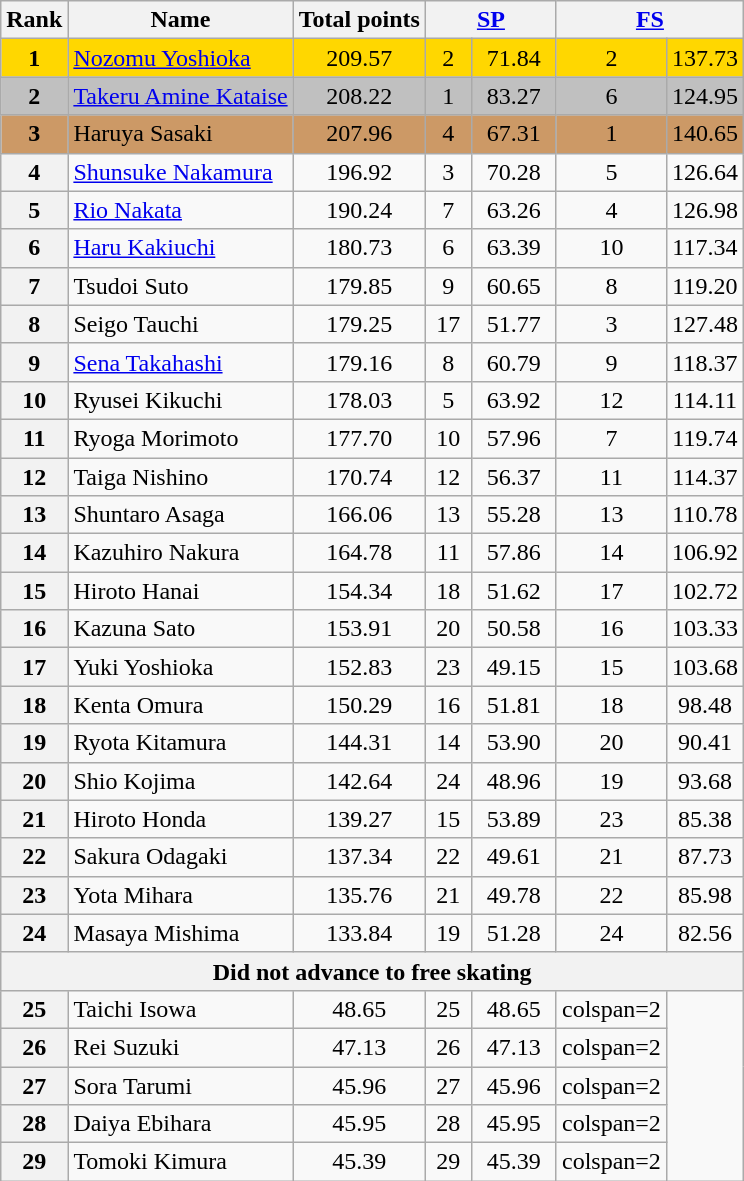<table class="wikitable sortable">
<tr>
<th>Rank</th>
<th>Name</th>
<th>Total points</th>
<th colspan="2" width="80px"><a href='#'>SP</a></th>
<th colspan="2" width="80px"><a href='#'>FS</a></th>
</tr>
<tr bgcolor="gold">
<td align="center"><strong>1</strong></td>
<td><a href='#'>Nozomu Yoshioka</a></td>
<td align="center">209.57</td>
<td align="center">2</td>
<td align="center">71.84</td>
<td align="center">2</td>
<td align="center">137.73</td>
</tr>
<tr bgcolor="silver">
<td align="center"><strong>2</strong></td>
<td><a href='#'>Takeru Amine Kataise</a></td>
<td align="center">208.22</td>
<td align="center">1</td>
<td align="center">83.27</td>
<td align="center">6</td>
<td align="center">124.95</td>
</tr>
<tr bgcolor="cc9966">
<td align="center"><strong>3</strong></td>
<td>Haruya Sasaki</td>
<td align="center">207.96</td>
<td align="center">4</td>
<td align="center">67.31</td>
<td align="center">1</td>
<td align="center">140.65</td>
</tr>
<tr>
<th>4</th>
<td><a href='#'>Shunsuke Nakamura</a></td>
<td align="center">196.92</td>
<td align="center">3</td>
<td align="center">70.28</td>
<td align="center">5</td>
<td align="center">126.64</td>
</tr>
<tr>
<th>5</th>
<td><a href='#'>Rio Nakata</a></td>
<td align="center">190.24</td>
<td align="center">7</td>
<td align="center">63.26</td>
<td align="center">4</td>
<td align="center">126.98</td>
</tr>
<tr>
<th>6</th>
<td><a href='#'>Haru Kakiuchi</a></td>
<td align="center">180.73</td>
<td align="center">6</td>
<td align="center">63.39</td>
<td align="center">10</td>
<td align="center">117.34</td>
</tr>
<tr>
<th>7</th>
<td>Tsudoi Suto</td>
<td align="center">179.85</td>
<td align="center">9</td>
<td align="center">60.65</td>
<td align="center">8</td>
<td align="center">119.20</td>
</tr>
<tr>
<th>8</th>
<td>Seigo Tauchi</td>
<td align="center">179.25</td>
<td align="center">17</td>
<td align="center">51.77</td>
<td align="center">3</td>
<td align="center">127.48</td>
</tr>
<tr>
<th>9</th>
<td><a href='#'>Sena Takahashi</a></td>
<td align="center">179.16</td>
<td align="center">8</td>
<td align="center">60.79</td>
<td align="center">9</td>
<td align="center">118.37</td>
</tr>
<tr>
<th>10</th>
<td>Ryusei Kikuchi</td>
<td align="center">178.03</td>
<td align="center">5</td>
<td align="center">63.92</td>
<td align="center">12</td>
<td align="center">114.11</td>
</tr>
<tr>
<th>11</th>
<td>Ryoga Morimoto</td>
<td align="center">177.70</td>
<td align="center">10</td>
<td align="center">57.96</td>
<td align="center">7</td>
<td align="center">119.74</td>
</tr>
<tr>
<th>12</th>
<td>Taiga Nishino</td>
<td align="center">170.74</td>
<td align="center">12</td>
<td align="center">56.37</td>
<td align="center">11</td>
<td align="center">114.37</td>
</tr>
<tr>
<th>13</th>
<td>Shuntaro Asaga</td>
<td align="center">166.06</td>
<td align="center">13</td>
<td align="center">55.28</td>
<td align="center">13</td>
<td align="center">110.78</td>
</tr>
<tr>
<th>14</th>
<td>Kazuhiro Nakura</td>
<td align="center">164.78</td>
<td align="center">11</td>
<td align="center">57.86</td>
<td align="center">14</td>
<td align="center">106.92</td>
</tr>
<tr>
<th>15</th>
<td>Hiroto Hanai</td>
<td align="center">154.34</td>
<td align="center">18</td>
<td align="center">51.62</td>
<td align="center">17</td>
<td align="center">102.72</td>
</tr>
<tr>
<th>16</th>
<td>Kazuna Sato</td>
<td align="center">153.91</td>
<td align="center">20</td>
<td align="center">50.58</td>
<td align="center">16</td>
<td align="center">103.33</td>
</tr>
<tr>
<th>17</th>
<td>Yuki Yoshioka</td>
<td align="center">152.83</td>
<td align="center">23</td>
<td align="center">49.15</td>
<td align="center">15</td>
<td align="center">103.68</td>
</tr>
<tr>
<th>18</th>
<td>Kenta Omura</td>
<td align="center">150.29</td>
<td align="center">16</td>
<td align="center">51.81</td>
<td align="center">18</td>
<td align="center">98.48</td>
</tr>
<tr>
<th>19</th>
<td>Ryota Kitamura</td>
<td align="center">144.31</td>
<td align="center">14</td>
<td align="center">53.90</td>
<td align="center">20</td>
<td align="center">90.41</td>
</tr>
<tr>
<th>20</th>
<td>Shio Kojima</td>
<td align="center">142.64</td>
<td align="center">24</td>
<td align="center">48.96</td>
<td align="center">19</td>
<td align="center">93.68</td>
</tr>
<tr>
<th>21</th>
<td>Hiroto Honda</td>
<td align="center">139.27</td>
<td align="center">15</td>
<td align="center">53.89</td>
<td align="center">23</td>
<td align="center">85.38</td>
</tr>
<tr>
<th>22</th>
<td>Sakura Odagaki</td>
<td align="center">137.34</td>
<td align="center">22</td>
<td align="center">49.61</td>
<td align="center">21</td>
<td align="center">87.73</td>
</tr>
<tr>
<th>23</th>
<td>Yota Mihara</td>
<td align="center">135.76</td>
<td align="center">21</td>
<td align="center">49.78</td>
<td align="center">22</td>
<td align="center">85.98</td>
</tr>
<tr>
<th>24</th>
<td>Masaya Mishima</td>
<td align="center">133.84</td>
<td align="center">19</td>
<td align="center">51.28</td>
<td align="center">24</td>
<td align="center">82.56</td>
</tr>
<tr>
<th colspan=8>Did not advance to free skating</th>
</tr>
<tr>
<th>25</th>
<td>Taichi Isowa</td>
<td align="center">48.65</td>
<td align="center">25</td>
<td align="center">48.65</td>
<td>colspan=2 </td>
</tr>
<tr>
<th>26</th>
<td>Rei Suzuki</td>
<td align="center">47.13</td>
<td align="center">26</td>
<td align="center">47.13</td>
<td>colspan=2 </td>
</tr>
<tr>
<th>27</th>
<td>Sora Tarumi</td>
<td align="center">45.96</td>
<td align="center">27</td>
<td align="center">45.96</td>
<td>colspan=2 </td>
</tr>
<tr>
<th>28</th>
<td>Daiya Ebihara</td>
<td align="center">45.95</td>
<td align="center">28</td>
<td align="center">45.95</td>
<td>colspan=2 </td>
</tr>
<tr>
<th>29</th>
<td>Tomoki Kimura</td>
<td align="center">45.39</td>
<td align="center">29</td>
<td align="center">45.39</td>
<td>colspan=2 </td>
</tr>
</table>
